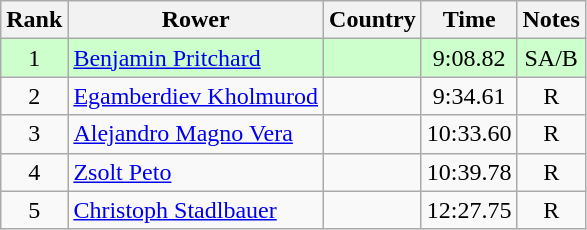<table class="wikitable" style="text-align:center">
<tr>
<th>Rank</th>
<th>Rower</th>
<th>Country</th>
<th>Time</th>
<th>Notes</th>
</tr>
<tr bgcolor=ccffcc>
<td>1</td>
<td align="left"><a href='#'>Benjamin Pritchard</a></td>
<td align="left"></td>
<td>9:08.82</td>
<td>SA/B</td>
</tr>
<tr>
<td>2</td>
<td align="left"><a href='#'>Egamberdiev Kholmurod</a></td>
<td align="left"></td>
<td>9:34.61</td>
<td>R</td>
</tr>
<tr>
<td>3</td>
<td align="left"><a href='#'>Alejandro Magno Vera</a></td>
<td align="left"></td>
<td>10:33.60</td>
<td>R</td>
</tr>
<tr>
<td>4</td>
<td align="left"><a href='#'>Zsolt Peto</a></td>
<td align="left"></td>
<td>10:39.78</td>
<td>R</td>
</tr>
<tr>
<td>5</td>
<td align="left"><a href='#'>Christoph Stadlbauer</a></td>
<td align="left"></td>
<td>12:27.75</td>
<td>R</td>
</tr>
</table>
